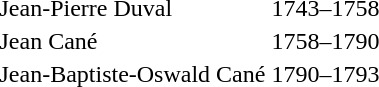<table>
<tr>
<td>Jean-Pierre Duval</td>
<td>1743–1758</td>
</tr>
<tr>
<td>Jean Cané</td>
<td>1758–1790</td>
</tr>
<tr>
<td>Jean-Baptiste-Oswald Cané</td>
<td>1790–1793</td>
</tr>
</table>
